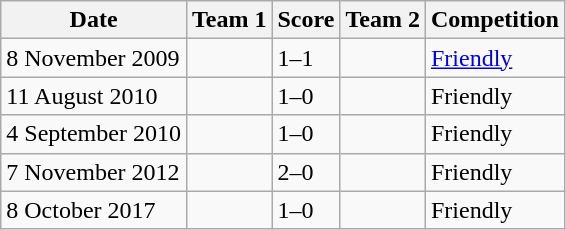<table class="wikitable">
<tr>
<th>Date</th>
<th>Team 1</th>
<th>Score</th>
<th>Team 2</th>
<th>Competition</th>
</tr>
<tr>
<td>8 November 2009</td>
<td></td>
<td>1–1</td>
<td></td>
<td><a href='#'>Friendly</a></td>
</tr>
<tr>
<td>11 August 2010</td>
<td></td>
<td>1–0</td>
<td></td>
<td>Friendly</td>
</tr>
<tr>
<td>4 September 2010</td>
<td></td>
<td>1–0</td>
<td></td>
<td>Friendly</td>
</tr>
<tr>
<td>7 November 2012</td>
<td></td>
<td>2–0</td>
<td></td>
<td>Friendly</td>
</tr>
<tr>
<td>8 October 2017</td>
<td></td>
<td>1–0</td>
<td></td>
<td>Friendly</td>
</tr>
</table>
